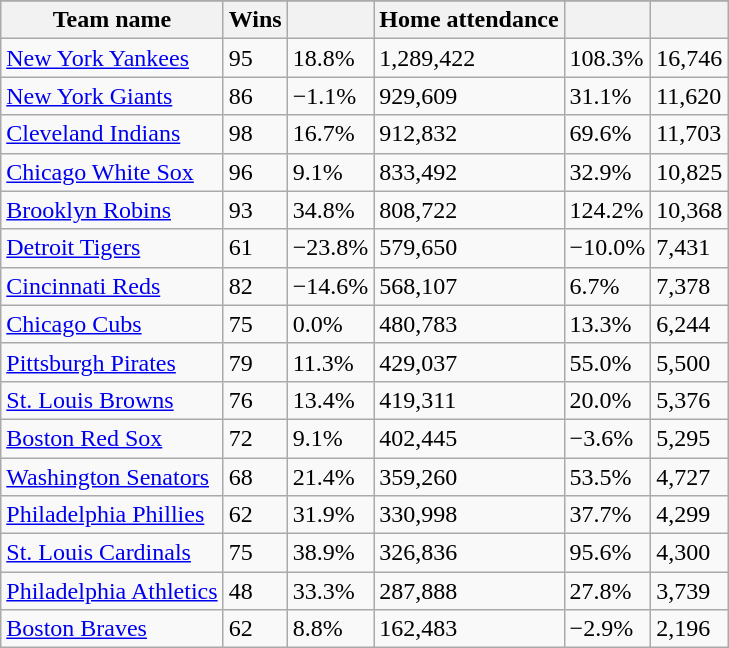<table class="wikitable sortable">
<tr style="text-align:center; font-size:larger;">
</tr>
<tr>
<th>Team name</th>
<th>Wins</th>
<th></th>
<th>Home attendance</th>
<th></th>
<th></th>
</tr>
<tr>
<td><a href='#'>New York Yankees</a></td>
<td>95</td>
<td>18.8%</td>
<td>1,289,422</td>
<td>108.3%</td>
<td>16,746</td>
</tr>
<tr>
<td><a href='#'>New York Giants</a></td>
<td>86</td>
<td>−1.1%</td>
<td>929,609</td>
<td>31.1%</td>
<td>11,620</td>
</tr>
<tr>
<td><a href='#'>Cleveland Indians</a></td>
<td>98</td>
<td>16.7%</td>
<td>912,832</td>
<td>69.6%</td>
<td>11,703</td>
</tr>
<tr>
<td><a href='#'>Chicago White Sox</a></td>
<td>96</td>
<td>9.1%</td>
<td>833,492</td>
<td>32.9%</td>
<td>10,825</td>
</tr>
<tr>
<td><a href='#'>Brooklyn Robins</a></td>
<td>93</td>
<td>34.8%</td>
<td>808,722</td>
<td>124.2%</td>
<td>10,368</td>
</tr>
<tr>
<td><a href='#'>Detroit Tigers</a></td>
<td>61</td>
<td>−23.8%</td>
<td>579,650</td>
<td>−10.0%</td>
<td>7,431</td>
</tr>
<tr>
<td><a href='#'>Cincinnati Reds</a></td>
<td>82</td>
<td>−14.6%</td>
<td>568,107</td>
<td>6.7%</td>
<td>7,378</td>
</tr>
<tr>
<td><a href='#'>Chicago Cubs</a></td>
<td>75</td>
<td>0.0%</td>
<td>480,783</td>
<td>13.3%</td>
<td>6,244</td>
</tr>
<tr>
<td><a href='#'>Pittsburgh Pirates</a></td>
<td>79</td>
<td>11.3%</td>
<td>429,037</td>
<td>55.0%</td>
<td>5,500</td>
</tr>
<tr>
<td><a href='#'>St. Louis Browns</a></td>
<td>76</td>
<td>13.4%</td>
<td>419,311</td>
<td>20.0%</td>
<td>5,376</td>
</tr>
<tr>
<td><a href='#'>Boston Red Sox</a></td>
<td>72</td>
<td>9.1%</td>
<td>402,445</td>
<td>−3.6%</td>
<td>5,295</td>
</tr>
<tr>
<td><a href='#'>Washington Senators</a></td>
<td>68</td>
<td>21.4%</td>
<td>359,260</td>
<td>53.5%</td>
<td>4,727</td>
</tr>
<tr>
<td><a href='#'>Philadelphia Phillies</a></td>
<td>62</td>
<td>31.9%</td>
<td>330,998</td>
<td>37.7%</td>
<td>4,299</td>
</tr>
<tr>
<td><a href='#'>St. Louis Cardinals</a></td>
<td>75</td>
<td>38.9%</td>
<td>326,836</td>
<td>95.6%</td>
<td>4,300</td>
</tr>
<tr>
<td><a href='#'>Philadelphia Athletics</a></td>
<td>48</td>
<td>33.3%</td>
<td>287,888</td>
<td>27.8%</td>
<td>3,739</td>
</tr>
<tr>
<td><a href='#'>Boston Braves</a></td>
<td>62</td>
<td>8.8%</td>
<td>162,483</td>
<td>−2.9%</td>
<td>2,196</td>
</tr>
</table>
